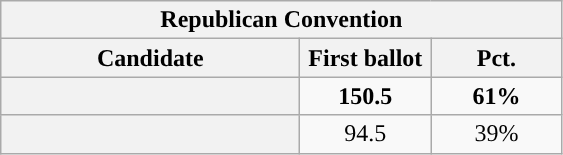<table class="wikitable sortable plainrowheaders">
<tr>
<th colspan="3" >Republican Convention</th>
</tr>
<tr style="background:#eee; text-align:center;">
<th scope="col" style="width: 12em">Candidate</th>
<th scope="col"  style="width: 5em">First ballot</th>
<th scope="col"  style="width: 5em">Pct.</th>
</tr>
<tr>
<th scope="row"><strong></strong></th>
<td style="text-align:center;"><strong>150.5</strong></td>
<td style="text-align:center;"><strong>61%</strong></td>
</tr>
<tr>
<th scope="row"></th>
<td style="text-align:center;">94.5</td>
<td style="text-align:center;">39%</td>
</tr>
</table>
